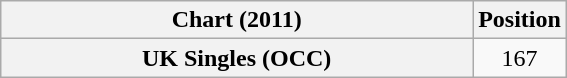<table class="wikitable plainrowheaders" style="text-align:center">
<tr>
<th scope="col" style="width:19.2em;">Chart (2011)</th>
<th scope="col">Position</th>
</tr>
<tr>
<th scope="row">UK Singles (OCC)</th>
<td>167</td>
</tr>
</table>
